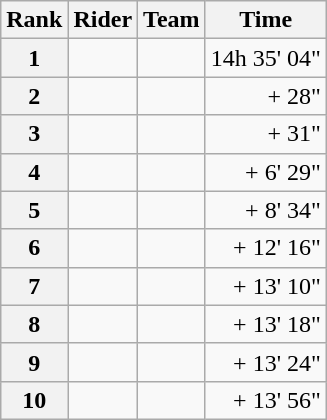<table class="wikitable" margin-bottom:0;">
<tr>
<th scope="col">Rank</th>
<th scope="col">Rider</th>
<th scope="col">Team</th>
<th scope="col">Time</th>
</tr>
<tr>
<th scope="row">1</th>
<td> </td>
<td></td>
<td align="right">14h 35' 04"</td>
</tr>
<tr>
<th scope="row">2</th>
<td></td>
<td></td>
<td align="right">+ 28"</td>
</tr>
<tr>
<th scope="row">3</th>
<td></td>
<td></td>
<td align="right">+ 31"</td>
</tr>
<tr>
<th scope="row">4</th>
<td></td>
<td></td>
<td align="right">+ 6' 29"</td>
</tr>
<tr>
<th scope="row">5</th>
<td></td>
<td></td>
<td align="right">+ 8' 34"</td>
</tr>
<tr>
<th scope="row">6</th>
<td></td>
<td></td>
<td align="right">+ 12' 16"</td>
</tr>
<tr>
<th scope="row">7</th>
<td></td>
<td></td>
<td align="right">+ 13' 10"</td>
</tr>
<tr>
<th scope="row">8</th>
<td></td>
<td></td>
<td align="right">+ 13' 18"</td>
</tr>
<tr>
<th scope="row">9</th>
<td></td>
<td></td>
<td align="right">+ 13' 24"</td>
</tr>
<tr>
<th scope="row">10</th>
<td></td>
<td></td>
<td align="right">+ 13' 56"</td>
</tr>
</table>
